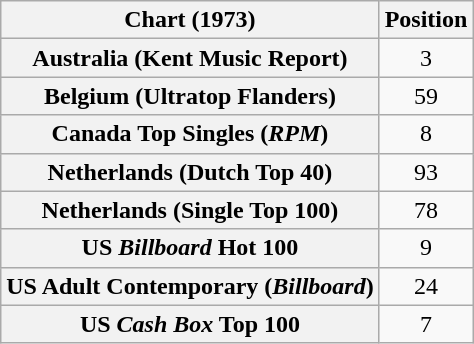<table class="wikitable sortable plainrowheaders" style="text-align:center;">
<tr>
<th>Chart (1973)</th>
<th>Position</th>
</tr>
<tr>
<th scope="row">Australia (Kent Music Report)</th>
<td>3</td>
</tr>
<tr>
<th scope="row">Belgium (Ultratop Flanders)</th>
<td>59</td>
</tr>
<tr>
<th scope="row">Canada Top Singles (<em>RPM</em>)</th>
<td>8</td>
</tr>
<tr>
<th scope="row">Netherlands (Dutch Top 40)</th>
<td>93</td>
</tr>
<tr>
<th scope="row">Netherlands (Single Top 100)</th>
<td>78</td>
</tr>
<tr>
<th scope="row">US <em>Billboard</em> Hot 100</th>
<td>9</td>
</tr>
<tr>
<th scope="row">US Adult Contemporary (<em>Billboard</em>)</th>
<td>24</td>
</tr>
<tr>
<th scope="row">US <em>Cash Box</em> Top 100</th>
<td>7</td>
</tr>
</table>
